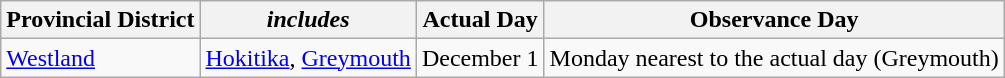<table class="wikitable">
<tr>
<th>Provincial District</th>
<th><em>includes</em></th>
<th>Actual Day</th>
<th>Observance Day</th>
</tr>
<tr>
<td><a href='#'>Westland</a></td>
<td><a href='#'>Hokitika</a>, <a href='#'>Greymouth</a></td>
<td>December 1</td>
<td>Monday nearest to the actual day (Greymouth)</td>
</tr>
</table>
